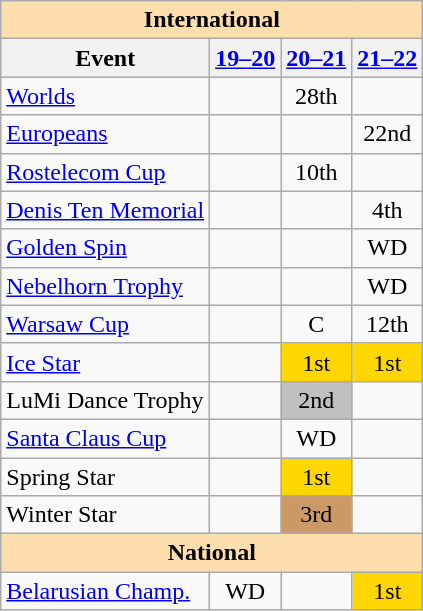<table class="wikitable" style="text-align:center">
<tr>
<th style="background-color: #ffdead; " colspan=4 align=center>International</th>
</tr>
<tr>
<th>Event</th>
<th><a href='#'>19–20</a></th>
<th><a href='#'>20–21</a></th>
<th><a href='#'>21–22</a></th>
</tr>
<tr>
<td align=left><a href='#'>Worlds</a></td>
<td></td>
<td>28th</td>
<td></td>
</tr>
<tr>
<td align=left><a href='#'>Europeans</a></td>
<td></td>
<td></td>
<td>22nd</td>
</tr>
<tr>
<td align=left> <a href='#'>Rostelecom Cup</a></td>
<td></td>
<td>10th</td>
<td></td>
</tr>
<tr>
<td align=left> <a href='#'>Denis Ten Memorial</a></td>
<td></td>
<td></td>
<td>4th</td>
</tr>
<tr>
<td align=left> <a href='#'>Golden Spin</a></td>
<td></td>
<td></td>
<td>WD</td>
</tr>
<tr>
<td align=left> <a href='#'>Nebelhorn Trophy</a></td>
<td></td>
<td></td>
<td>WD</td>
</tr>
<tr>
<td align=left> <a href='#'>Warsaw Cup</a></td>
<td></td>
<td>C</td>
<td>12th</td>
</tr>
<tr>
<td align=left><a href='#'>Ice Star</a></td>
<td></td>
<td bgcolor=gold>1st</td>
<td bgcolor=gold>1st</td>
</tr>
<tr>
<td align=left>LuMi Dance Trophy</td>
<td></td>
<td bgcolor=silver>2nd</td>
<td></td>
</tr>
<tr>
<td align=left><a href='#'>Santa Claus Cup</a></td>
<td></td>
<td>WD</td>
<td></td>
</tr>
<tr>
<td align=left>Spring Star</td>
<td></td>
<td bgcolor=gold>1st</td>
<td></td>
</tr>
<tr>
<td align=left>Winter Star</td>
<td></td>
<td bgcolor=cc9966>3rd</td>
<td></td>
</tr>
<tr>
<th style="background-color: #ffdead; " colspan=4 align=center>National</th>
</tr>
<tr>
<td align=left><a href='#'>Belarusian Champ.</a></td>
<td>WD</td>
<td></td>
<td bgcolor=gold>1st</td>
</tr>
</table>
